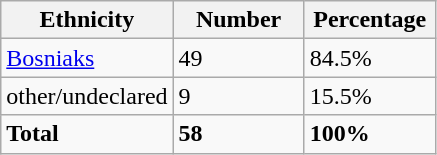<table class="wikitable">
<tr>
<th width="100px">Ethnicity</th>
<th width="80px">Number</th>
<th width="80px">Percentage</th>
</tr>
<tr>
<td><a href='#'>Bosniaks</a></td>
<td>49</td>
<td>84.5%</td>
</tr>
<tr>
<td>other/undeclared</td>
<td>9</td>
<td>15.5%</td>
</tr>
<tr>
<td><strong>Total</strong></td>
<td><strong>58</strong></td>
<td><strong>100%</strong></td>
</tr>
</table>
